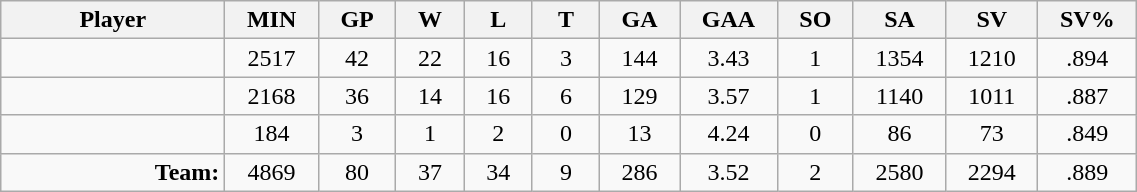<table width="60%" class="wikitable sortable">
<tr>
<th bgcolor="#DDDDFF" width="10%">Player</th>
<th width="3%" bgcolor="#DDDDFF" title="Minutes played">MIN</th>
<th width="3%" bgcolor="#DDDDFF" title="Games played in">GP</th>
<th width="3%" bgcolor="#DDDDFF" title="Wins">W</th>
<th width="3%" bgcolor="#DDDDFF"title="Losses">L</th>
<th width="3%" bgcolor="#DDDDFF" title="Ties">T</th>
<th width="3%" bgcolor="#DDDDFF" title="Goals against">GA</th>
<th width="3%" bgcolor="#DDDDFF" title="Goals against average">GAA</th>
<th width="3%" bgcolor="#DDDDFF"title="Shut-outs">SO</th>
<th width="3%" bgcolor="#DDDDFF" title="Shots against">SA</th>
<th width="3%" bgcolor="#DDDDFF" title="Shots saved">SV</th>
<th width="3%" bgcolor="#DDDDFF" title="Save percentage">SV%</th>
</tr>
<tr align="center">
<td align="right"></td>
<td>2517</td>
<td>42</td>
<td>22</td>
<td>16</td>
<td>3</td>
<td>144</td>
<td>3.43</td>
<td>1</td>
<td>1354</td>
<td>1210</td>
<td>.894</td>
</tr>
<tr align="center">
<td align="right"></td>
<td>2168</td>
<td>36</td>
<td>14</td>
<td>16</td>
<td>6</td>
<td>129</td>
<td>3.57</td>
<td>1</td>
<td>1140</td>
<td>1011</td>
<td>.887</td>
</tr>
<tr align="center">
<td align="right"></td>
<td>184</td>
<td>3</td>
<td>1</td>
<td>2</td>
<td>0</td>
<td>13</td>
<td>4.24</td>
<td>0</td>
<td>86</td>
<td>73</td>
<td>.849</td>
</tr>
<tr align="center">
<td align="right"><strong>Team:</strong></td>
<td>4869</td>
<td>80</td>
<td>37</td>
<td>34</td>
<td>9</td>
<td>286</td>
<td>3.52</td>
<td>2</td>
<td>2580</td>
<td>2294</td>
<td>.889</td>
</tr>
</table>
